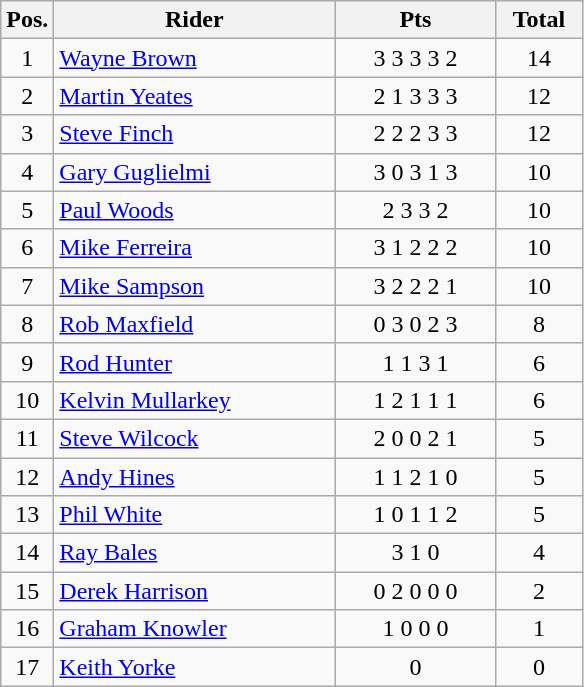<table class=wikitable>
<tr>
<th width=25px>Pos.</th>
<th width=180px>Rider</th>
<th width=100px>Pts</th>
<th width=50px>Total</th>
</tr>
<tr align=center >
<td>1</td>
<td align=left> <a href='#'>Wayne Brown</a></td>
<td>3	3	3	3	2</td>
<td>14</td>
</tr>
<tr align=center>
<td>2</td>
<td align=left> <a href='#'>Martin Yeates</a></td>
<td>2	1	3	3	3</td>
<td>12</td>
</tr>
<tr align=center>
<td>3</td>
<td align=left> <a href='#'>Steve Finch</a></td>
<td>2	2	2	3	3</td>
<td>12</td>
</tr>
<tr align=center>
<td>4</td>
<td align=left> <a href='#'>Gary Guglielmi</a></td>
<td>3	0	3	1	3</td>
<td>10</td>
</tr>
<tr align=center>
<td>5</td>
<td align=left> <a href='#'>Paul Woods</a></td>
<td>2	3	3	 	2</td>
<td>10</td>
</tr>
<tr align=center>
<td>6</td>
<td align=left> <a href='#'>Mike Ferreira</a></td>
<td>3	1	2	2	2</td>
<td>10</td>
</tr>
<tr align=center>
<td>7</td>
<td align=left> <a href='#'>Mike Sampson</a></td>
<td>3	2	2	2	1</td>
<td>10</td>
</tr>
<tr align=center>
<td>8</td>
<td align=left> <a href='#'>Rob Maxfield</a></td>
<td>0	3	0	2	3</td>
<td>8</td>
</tr>
<tr align=center>
<td>9</td>
<td align=left> <a href='#'>Rod Hunter</a></td>
<td>1	1	3	1</td>
<td>6</td>
</tr>
<tr align=center>
<td>10</td>
<td align=left> <a href='#'>Kelvin Mullarkey</a></td>
<td>1	2	1	1	1</td>
<td>6</td>
</tr>
<tr align=center>
<td>11</td>
<td align=left> <a href='#'>Steve Wilcock</a></td>
<td>2	0	0	2	1</td>
<td>5</td>
</tr>
<tr align=center>
<td>12</td>
<td align=left> <a href='#'>Andy Hines</a></td>
<td>1	1	2	1	0</td>
<td>5</td>
</tr>
<tr align=center>
<td>13</td>
<td align=left> <a href='#'>Phil White</a></td>
<td>1	0	1	1	2</td>
<td>5</td>
</tr>
<tr align=center>
<td>14</td>
<td align=left> <a href='#'>Ray Bales</a></td>
<td>3	1	 	0</td>
<td>4</td>
</tr>
<tr align=center>
<td>15</td>
<td align=left> <a href='#'>Derek Harrison</a></td>
<td>0	2	0	0	0</td>
<td>2</td>
</tr>
<tr align=center>
<td>16</td>
<td align=left> <a href='#'>Graham Knowler</a></td>
<td>1	0	0	0</td>
<td>1</td>
</tr>
<tr align=center>
<td>17</td>
<td align=left> <a href='#'>Keith Yorke</a></td>
<td>0</td>
<td>0</td>
</tr>
</table>
